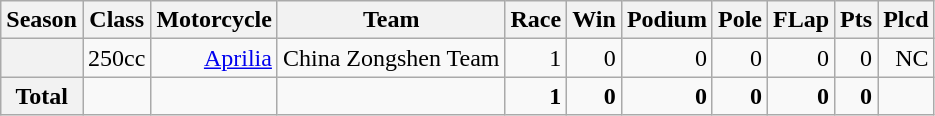<table class="wikitable">
<tr>
<th>Season</th>
<th>Class</th>
<th>Motorcycle</th>
<th>Team</th>
<th>Race</th>
<th>Win</th>
<th>Podium</th>
<th>Pole</th>
<th>FLap</th>
<th>Pts</th>
<th>Plcd</th>
</tr>
<tr align="right">
<th></th>
<td>250cc</td>
<td><a href='#'>Aprilia</a></td>
<td>China Zongshen Team</td>
<td>1</td>
<td>0</td>
<td>0</td>
<td>0</td>
<td>0</td>
<td>0</td>
<td>NC</td>
</tr>
<tr align="right">
<th>Total</th>
<td></td>
<td></td>
<td></td>
<td><strong>1</strong></td>
<td><strong>0</strong></td>
<td><strong>0</strong></td>
<td><strong>0</strong></td>
<td><strong>0</strong></td>
<td><strong>0</strong></td>
<td></td>
</tr>
</table>
